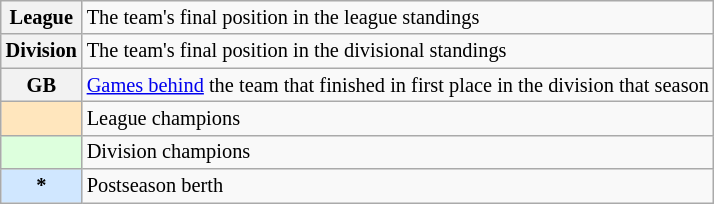<table class="wikitable plainrowheaders" style="font-size:85%">
<tr>
<th scope="row" style="text-align:center"><strong>League</strong></th>
<td>The team's final position in the league standings</td>
</tr>
<tr>
<th scope="row" style="text-align:center"><strong>Division</strong></th>
<td>The team's final position in the divisional standings</td>
</tr>
<tr>
<th scope="row" style="text-align:center"><strong>GB</strong></th>
<td><a href='#'>Games behind</a> the team that finished in first place in the division that season</td>
</tr>
<tr>
<th scope="row" style="text-align:center; background-color:#FFE6BD"></th>
<td>League champions</td>
</tr>
<tr>
<th scope="row" style="text-align:center; background-color:#DDFFDD"></th>
<td>Division champions</td>
</tr>
<tr>
<th scope="row" style="text-align:center; background-color:#D0E7FF">*</th>
<td>Postseason berth</td>
</tr>
</table>
